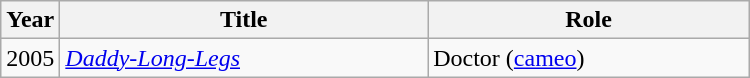<table class="wikitable" style="width:500px">
<tr>
<th width=10>Year</th>
<th>Title</th>
<th>Role</th>
</tr>
<tr>
<td>2005</td>
<td><em><a href='#'>Daddy-Long-Legs</a></em></td>
<td>Doctor (<a href='#'>cameo</a>)</td>
</tr>
</table>
